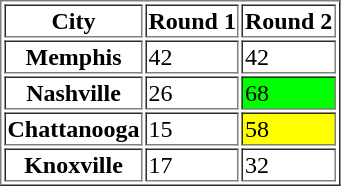<table border=1>
<tr>
<th>City</th>
<th>Round 1</th>
<th>Round 2</th>
</tr>
<tr>
<th>Memphis</th>
<td>42</td>
<td>42</td>
</tr>
<tr>
<th>Nashville</th>
<td>26</td>
<td style="background:#00ff00;">68</td>
</tr>
<tr>
<th>Chattanooga</th>
<td>15</td>
<td style="background:#ffff00;">58</td>
</tr>
<tr>
<th>Knoxville</th>
<td>17</td>
<td>32</td>
</tr>
</table>
